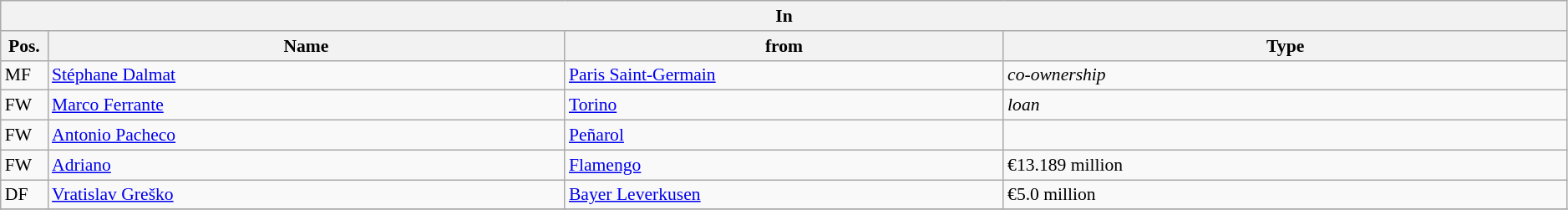<table class="wikitable" style="font-size:90%;width:99%;">
<tr>
<th colspan="4">In</th>
</tr>
<tr>
<th width=3%>Pos.</th>
<th width=33%>Name</th>
<th width=28%>from</th>
<th width=36%>Type</th>
</tr>
<tr>
<td>MF</td>
<td><a href='#'>Stéphane Dalmat</a></td>
<td><a href='#'>Paris Saint-Germain</a></td>
<td><em>co-ownership</em></td>
</tr>
<tr>
<td>FW</td>
<td><a href='#'>Marco Ferrante</a></td>
<td><a href='#'>Torino</a></td>
<td><em>loan</em></td>
</tr>
<tr>
<td>FW</td>
<td><a href='#'>Antonio Pacheco</a></td>
<td><a href='#'>Peñarol</a></td>
<td></td>
</tr>
<tr>
<td>FW</td>
<td><a href='#'>Adriano</a></td>
<td><a href='#'>Flamengo</a></td>
<td>€13.189 million</td>
</tr>
<tr>
<td>DF</td>
<td><a href='#'>Vratislav Greško</a></td>
<td><a href='#'>Bayer Leverkusen</a></td>
<td>€5.0 million</td>
</tr>
<tr>
</tr>
</table>
